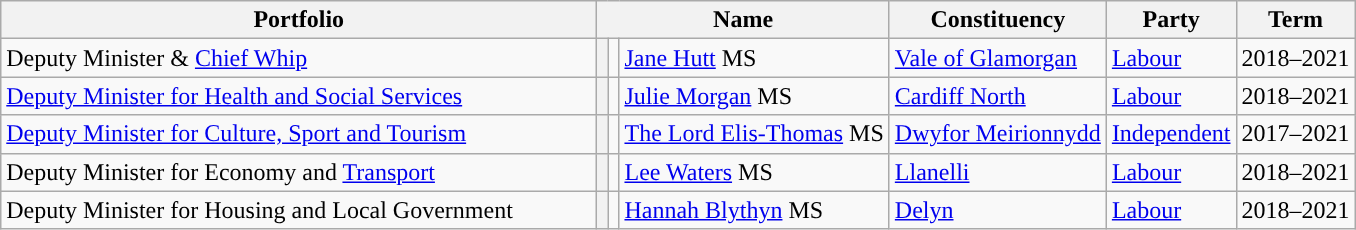<table class="wikitable">
<tr>
<th style="width: 390px">Portfolio</th>
<th colspan="3">Name</th>
<th>Constituency</th>
<th>Party</th>
<th>Term</th>
</tr>
<tr>
<td>Deputy Minister & <a href='#'>Chief Whip</a></td>
<th style="background-color: "></th>
<td></td>
<td><a href='#'>Jane Hutt</a> MS</td>
<td><a href='#'>Vale of Glamorgan</a></td>
<td><a href='#'>Labour</a></td>
<td>2018–2021</td>
</tr>
<tr>
<td><a href='#'>Deputy Minister for Health and Social Services</a></td>
<th style="background-color: "></th>
<td></td>
<td><a href='#'>Julie Morgan</a> MS</td>
<td><a href='#'>Cardiff North</a></td>
<td><a href='#'>Labour</a></td>
<td>2018–2021</td>
</tr>
<tr>
<td><a href='#'>Deputy Minister for Culture, Sport and Tourism</a></td>
<th style="background-color: "></th>
<td></td>
<td><a href='#'>The Lord Elis-Thomas</a> MS</td>
<td><a href='#'>Dwyfor Meirionnydd</a></td>
<td><a href='#'>Independent</a></td>
<td>2017–2021</td>
</tr>
<tr>
<td>Deputy Minister for Economy and <a href='#'>Transport</a></td>
<th style="background-color: "></th>
<td></td>
<td><a href='#'>Lee Waters</a> MS</td>
<td><a href='#'>Llanelli</a></td>
<td><a href='#'>Labour</a></td>
<td>2018–2021</td>
</tr>
<tr>
<td>Deputy Minister for Housing and Local Government</td>
<th style="background-color: "></th>
<td></td>
<td><a href='#'>Hannah Blythyn</a> MS</td>
<td><a href='#'>Delyn</a></td>
<td><a href='#'>Labour</a></td>
<td>2018–2021</td>
</tr>
</table>
